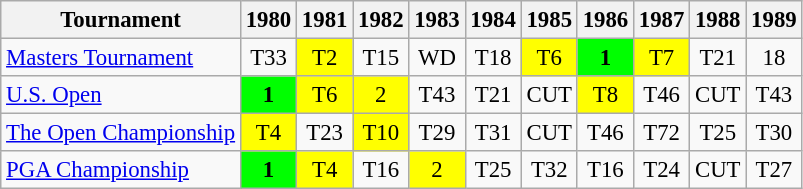<table class="wikitable" style="font-size:95%;text-align:center;">
<tr>
<th>Tournament</th>
<th>1980</th>
<th>1981</th>
<th>1982</th>
<th>1983</th>
<th>1984</th>
<th>1985</th>
<th>1986</th>
<th>1987</th>
<th>1988</th>
<th>1989</th>
</tr>
<tr>
<td align=left><a href='#'>Masters Tournament</a></td>
<td>T33</td>
<td style="background:yellow;">T2</td>
<td>T15</td>
<td>WD</td>
<td>T18</td>
<td style="background:yellow;">T6</td>
<td style="background:lime;"><strong>1</strong></td>
<td style="background:yellow;">T7</td>
<td>T21</td>
<td>18</td>
</tr>
<tr>
<td align=left><a href='#'>U.S. Open</a></td>
<td style="background:lime;"><strong>1</strong></td>
<td style="background:yellow;">T6</td>
<td style="background:yellow;">2</td>
<td>T43</td>
<td>T21</td>
<td>CUT</td>
<td style="background:yellow;">T8</td>
<td>T46</td>
<td>CUT</td>
<td>T43</td>
</tr>
<tr>
<td align=left><a href='#'>The Open Championship</a></td>
<td style="background:yellow;">T4</td>
<td>T23</td>
<td style="background:yellow;">T10</td>
<td>T29</td>
<td>T31</td>
<td>CUT</td>
<td>T46</td>
<td>T72</td>
<td>T25</td>
<td>T30</td>
</tr>
<tr>
<td align=left><a href='#'>PGA Championship</a></td>
<td style="background:lime;"><strong>1</strong></td>
<td style="background:yellow;">T4</td>
<td>T16</td>
<td style="background:yellow;">2</td>
<td>T25</td>
<td>T32</td>
<td>T16</td>
<td>T24</td>
<td>CUT</td>
<td>T27</td>
</tr>
</table>
